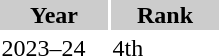<table style="border:'1' 'solid' 'gray' " width="150">
<tr>
<th width="64" bgcolor="#CCCCCC">Year</th>
<th width="64" bgcolor="#CCCCCC">Rank</th>
</tr>
<tr>
<td width="64">2023–24</td>
<td width="64">4th</td>
</tr>
<tr>
<td width="64"></td>
<td width="64"></td>
</tr>
<tr>
<td width="64"></td>
<td width="64"></td>
</tr>
<tr>
<td width="64"></td>
<td width="64"></td>
</tr>
<tr>
<td width="64"></td>
<td width="64"></td>
</tr>
<tr>
<td width="64"></td>
<td width="64"></td>
</tr>
<tr>
<td width="64"></td>
<td width="64"></td>
</tr>
<tr>
<td width="64"></td>
<td width="64"></td>
</tr>
</table>
